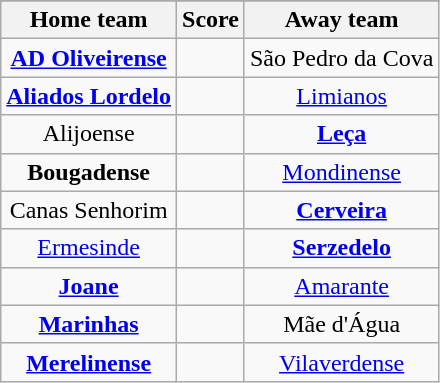<table class="wikitable" style="text-align: center">
<tr>
</tr>
<tr>
<th>Home team</th>
<th>Score</th>
<th>Away team</th>
</tr>
<tr>
<td><strong><a href='#'>AD Oliveirense</a></strong> </td>
<td></td>
<td>São Pedro da Cova </td>
</tr>
<tr>
<td><strong><a href='#'>Aliados Lordelo</a></strong> </td>
<td></td>
<td><a href='#'>Limianos</a> </td>
</tr>
<tr>
<td>Alijoense </td>
<td></td>
<td><strong><a href='#'>Leça</a></strong> </td>
</tr>
<tr>
<td><strong>Bougadense</strong> </td>
<td></td>
<td><a href='#'>Mondinense</a> </td>
</tr>
<tr>
<td>Canas Senhorim </td>
<td></td>
<td><strong><a href='#'>Cerveira</a></strong> </td>
</tr>
<tr>
<td><a href='#'>Ermesinde</a> </td>
<td></td>
<td><strong><a href='#'>Serzedelo</a></strong> </td>
</tr>
<tr>
<td><strong><a href='#'>Joane</a></strong> </td>
<td></td>
<td><a href='#'>Amarante</a> </td>
</tr>
<tr>
<td><strong><a href='#'>Marinhas</a></strong> </td>
<td></td>
<td>Mãe d'Água </td>
</tr>
<tr>
<td><strong><a href='#'>Merelinense</a></strong> </td>
<td></td>
<td><a href='#'>Vilaverdense</a> </td>
</tr>
</table>
